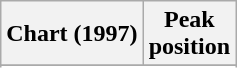<table class="wikitable sortable plainrowheaders" style="text-align:center">
<tr>
<th scope="col">Chart (1997)</th>
<th scope="col">Peak<br>position</th>
</tr>
<tr>
</tr>
<tr>
</tr>
<tr>
</tr>
<tr>
</tr>
</table>
